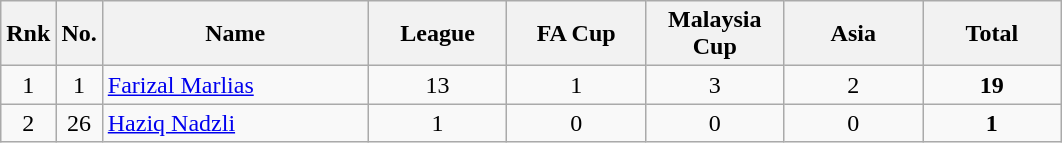<table class="wikitable" style="text-align:center">
<tr>
<th rowspan="1" valign="center">Rnk</th>
<th rowspan="1" valign="center">No.</th>
<th width=170>Name</th>
<th rowspan="1" width="85">League</th>
<th rowspan="1" width="85">FA Cup</th>
<th rowspan="1" width="85">Malaysia Cup</th>
<th rowspan="1" width="85">Asia</th>
<th rowspan="1" width="85">Total</th>
</tr>
<tr>
<td>1</td>
<td>1</td>
<td align=left> <a href='#'>Farizal Marlias</a></td>
<td>13</td>
<td>1</td>
<td>3</td>
<td>2</td>
<td><strong>19</strong></td>
</tr>
<tr>
<td>2</td>
<td>26</td>
<td align=left> <a href='#'>Haziq Nadzli</a></td>
<td>1</td>
<td>0</td>
<td>0</td>
<td>0</td>
<td><strong>1</strong></td>
</tr>
</table>
